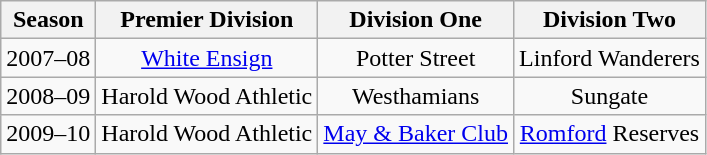<table class=wikitable style=text-align:center>
<tr>
<th>Season</th>
<th>Premier Division</th>
<th>Division One</th>
<th>Division Two</th>
</tr>
<tr>
<td>2007–08</td>
<td><a href='#'>White Ensign</a></td>
<td>Potter Street</td>
<td>Linford Wanderers</td>
</tr>
<tr>
<td>2008–09</td>
<td>Harold Wood Athletic</td>
<td>Westhamians</td>
<td>Sungate</td>
</tr>
<tr>
<td>2009–10</td>
<td>Harold Wood Athletic</td>
<td><a href='#'>May & Baker Club</a></td>
<td><a href='#'>Romford</a> Reserves</td>
</tr>
</table>
